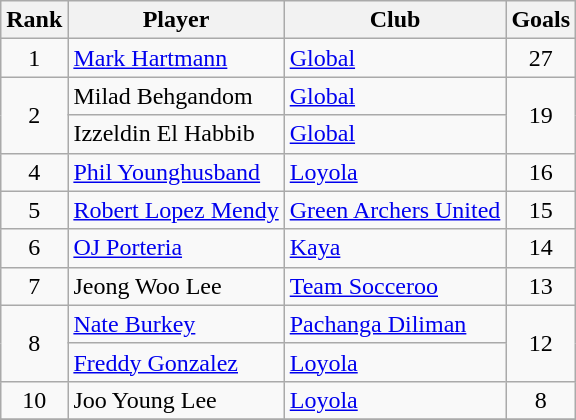<table class="wikitable">
<tr>
<th>Rank</th>
<th>Player</th>
<th>Club</th>
<th>Goals</th>
</tr>
<tr>
<td rowspan="1" style="text-align:center;">1</td>
<td> <a href='#'>Mark Hartmann</a></td>
<td><a href='#'>Global</a></td>
<td rowspan="" style="text-align:center;">27</td>
</tr>
<tr>
<td rowspan="2" style="text-align:center;">2</td>
<td> Milad Behgandom</td>
<td><a href='#'>Global</a></td>
<td rowspan="2" style="text-align:center;">19</td>
</tr>
<tr>
<td> Izzeldin El Habbib</td>
<td><a href='#'>Global</a></td>
</tr>
<tr>
<td rowspan="1" style="text-align:center;">4</td>
<td> <a href='#'>Phil Younghusband</a></td>
<td><a href='#'>Loyola</a></td>
<td rowspan="1" style="text-align:center;">16</td>
</tr>
<tr>
<td rowspan="1" style="text-align:center;">5</td>
<td> <a href='#'>Robert Lopez Mendy</a></td>
<td><a href='#'>Green Archers United</a></td>
<td rowspan="1" style="text-align:center;">15</td>
</tr>
<tr>
<td rowspan="1" style="text-align:center;">6</td>
<td> <a href='#'>OJ Porteria</a></td>
<td><a href='#'>Kaya</a></td>
<td rowspan="1" style="text-align:center;">14</td>
</tr>
<tr>
<td rowspan="1" style="text-align:center;">7</td>
<td> Jeong Woo Lee</td>
<td><a href='#'>Team Socceroo</a></td>
<td rowspan="1" style="text-align:center;">13</td>
</tr>
<tr>
<td rowspan="2" style="text-align:center;">8</td>
<td> <a href='#'>Nate Burkey</a></td>
<td><a href='#'>Pachanga Diliman</a></td>
<td rowspan="2" style="text-align:center;">12</td>
</tr>
<tr>
<td> <a href='#'>Freddy Gonzalez</a></td>
<td><a href='#'>Loyola</a></td>
</tr>
<tr>
<td rowspan="1" style="text-align:center;">10</td>
<td> Joo Young Lee</td>
<td><a href='#'>Loyola</a></td>
<td rowspan="1" style="text-align:center;">8</td>
</tr>
<tr>
</tr>
</table>
